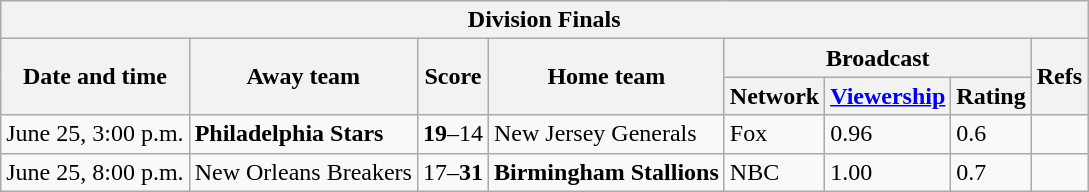<table class="wikitable">
<tr>
<th colspan="8">Division Finals</th>
</tr>
<tr>
<th rowspan="2">Date and time</th>
<th rowspan="2">Away team</th>
<th rowspan="2">Score</th>
<th rowspan="2">Home team</th>
<th colspan="3">Broadcast</th>
<th rowspan="2">Refs</th>
</tr>
<tr>
<th>Network</th>
<th><a href='#'>Viewership</a><br></th>
<th>Rating</th>
</tr>
<tr>
<td>June 25, 3:00 p.m.</td>
<td><strong>Philadelphia Stars</strong></td>
<td><strong>19</strong>–14</td>
<td>New Jersey Generals</td>
<td>Fox</td>
<td>0.96</td>
<td>0.6</td>
<td></td>
</tr>
<tr>
<td>June 25, 8:00 p.m.</td>
<td>New Orleans Breakers</td>
<td>17–<strong>31</strong></td>
<td><strong>Birmingham Stallions</strong></td>
<td>NBC</td>
<td>1.00</td>
<td>0.7</td>
<td></td>
</tr>
</table>
